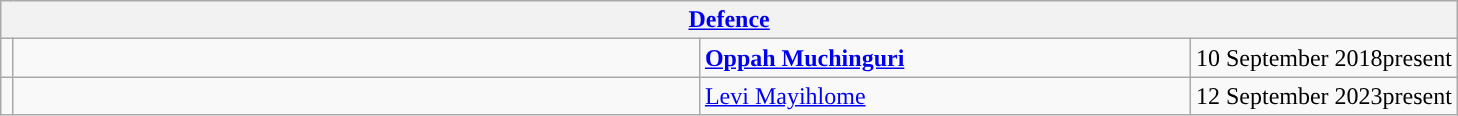<table class="wikitable">
<tr>
<th colspan="4"><a href='#'>Defence</a></th>
</tr>
<tr>
<td></td>
<td style="width: 450px;"></td>
<td style="width: 320px;"> <strong><a href='#'>Oppah Muchinguri</a></strong></td>
<td>10 September 2018present</td>
</tr>
<tr>
<td style="width: 1px; background: "></td>
<td style="width: 450px;"></td>
<td style="width: 320px;"> <a href='#'>Levi Mayihlome</a></td>
<td>12 September 2023present</td>
</tr>
</table>
